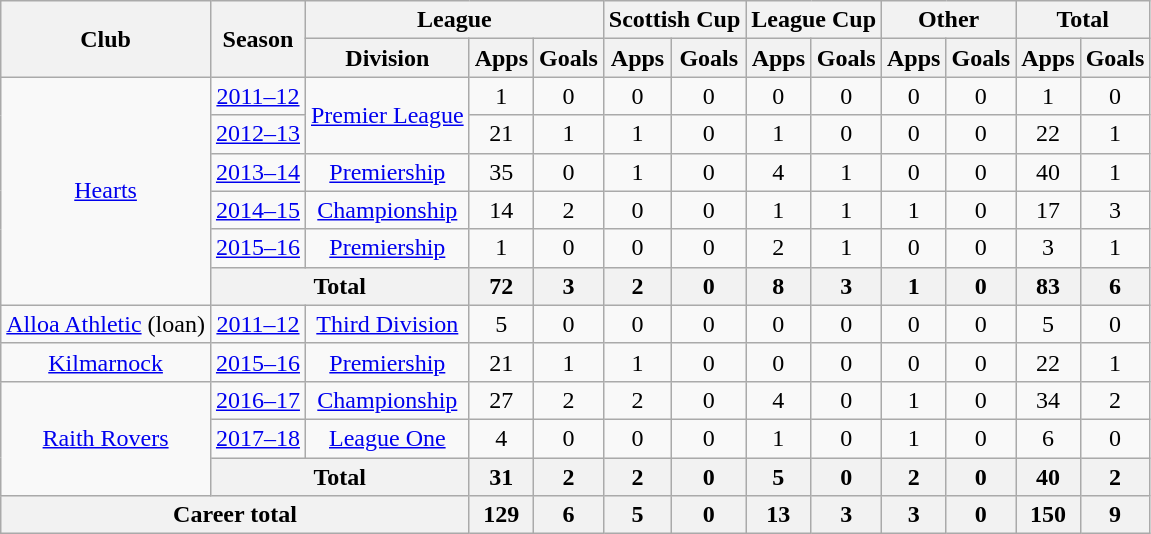<table class="wikitable" style="text-align:center">
<tr>
<th rowspan=2>Club</th>
<th rowspan=2>Season</th>
<th colspan=3>League</th>
<th colspan=2>Scottish Cup</th>
<th colspan=2>League Cup</th>
<th colspan=2>Other</th>
<th colspan=2>Total</th>
</tr>
<tr>
<th>Division</th>
<th>Apps</th>
<th>Goals</th>
<th>Apps</th>
<th>Goals</th>
<th>Apps</th>
<th>Goals</th>
<th>Apps</th>
<th>Goals</th>
<th>Apps</th>
<th>Goals</th>
</tr>
<tr>
<td rowspan="6"><a href='#'>Hearts</a></td>
<td><a href='#'>2011–12</a></td>
<td rowspan="2"><a href='#'>Premier League</a></td>
<td>1</td>
<td>0</td>
<td>0</td>
<td>0</td>
<td>0</td>
<td>0</td>
<td>0</td>
<td>0</td>
<td>1</td>
<td>0</td>
</tr>
<tr>
<td><a href='#'>2012–13</a></td>
<td>21</td>
<td>1</td>
<td>1</td>
<td>0</td>
<td>1</td>
<td>0</td>
<td>0</td>
<td>0</td>
<td>22</td>
<td>1</td>
</tr>
<tr>
<td><a href='#'>2013–14</a></td>
<td><a href='#'>Premiership</a></td>
<td>35</td>
<td>0</td>
<td>1</td>
<td>0</td>
<td>4</td>
<td>1</td>
<td>0</td>
<td>0</td>
<td>40</td>
<td>1</td>
</tr>
<tr>
<td><a href='#'>2014–15</a></td>
<td><a href='#'>Championship</a></td>
<td>14</td>
<td>2</td>
<td>0</td>
<td>0</td>
<td>1</td>
<td>1</td>
<td>1</td>
<td>0</td>
<td>17</td>
<td>3</td>
</tr>
<tr>
<td><a href='#'>2015–16</a></td>
<td><a href='#'>Premiership</a></td>
<td>1</td>
<td>0</td>
<td>0</td>
<td>0</td>
<td>2</td>
<td>1</td>
<td>0</td>
<td>0</td>
<td>3</td>
<td>1</td>
</tr>
<tr>
<th colspan="2">Total</th>
<th>72</th>
<th>3</th>
<th>2</th>
<th>0</th>
<th>8</th>
<th>3</th>
<th>1</th>
<th>0</th>
<th>83</th>
<th>6</th>
</tr>
<tr>
<td><a href='#'>Alloa Athletic</a> (loan)</td>
<td><a href='#'>2011–12</a></td>
<td><a href='#'>Third Division</a></td>
<td>5</td>
<td>0</td>
<td>0</td>
<td>0</td>
<td>0</td>
<td>0</td>
<td>0</td>
<td>0</td>
<td>5</td>
<td>0</td>
</tr>
<tr>
<td><a href='#'>Kilmarnock</a></td>
<td><a href='#'>2015–16</a></td>
<td><a href='#'>Premiership</a></td>
<td>21</td>
<td>1</td>
<td>1</td>
<td>0</td>
<td>0</td>
<td>0</td>
<td>0</td>
<td>0</td>
<td>22</td>
<td>1</td>
</tr>
<tr>
<td rowspan="3"><a href='#'>Raith Rovers</a></td>
<td><a href='#'>2016–17</a></td>
<td><a href='#'>Championship</a></td>
<td>27</td>
<td>2</td>
<td>2</td>
<td>0</td>
<td>4</td>
<td>0</td>
<td>1</td>
<td>0</td>
<td>34</td>
<td>2</td>
</tr>
<tr>
<td><a href='#'>2017–18</a></td>
<td><a href='#'>League One</a></td>
<td>4</td>
<td>0</td>
<td>0</td>
<td>0</td>
<td>1</td>
<td>0</td>
<td>1</td>
<td>0</td>
<td>6</td>
<td>0</td>
</tr>
<tr>
<th colspan="2">Total</th>
<th>31</th>
<th>2</th>
<th>2</th>
<th>0</th>
<th>5</th>
<th>0</th>
<th>2</th>
<th>0</th>
<th>40</th>
<th>2</th>
</tr>
<tr>
<th colspan="3">Career total</th>
<th>129</th>
<th>6</th>
<th>5</th>
<th>0</th>
<th>13</th>
<th>3</th>
<th>3</th>
<th>0</th>
<th>150</th>
<th>9</th>
</tr>
</table>
